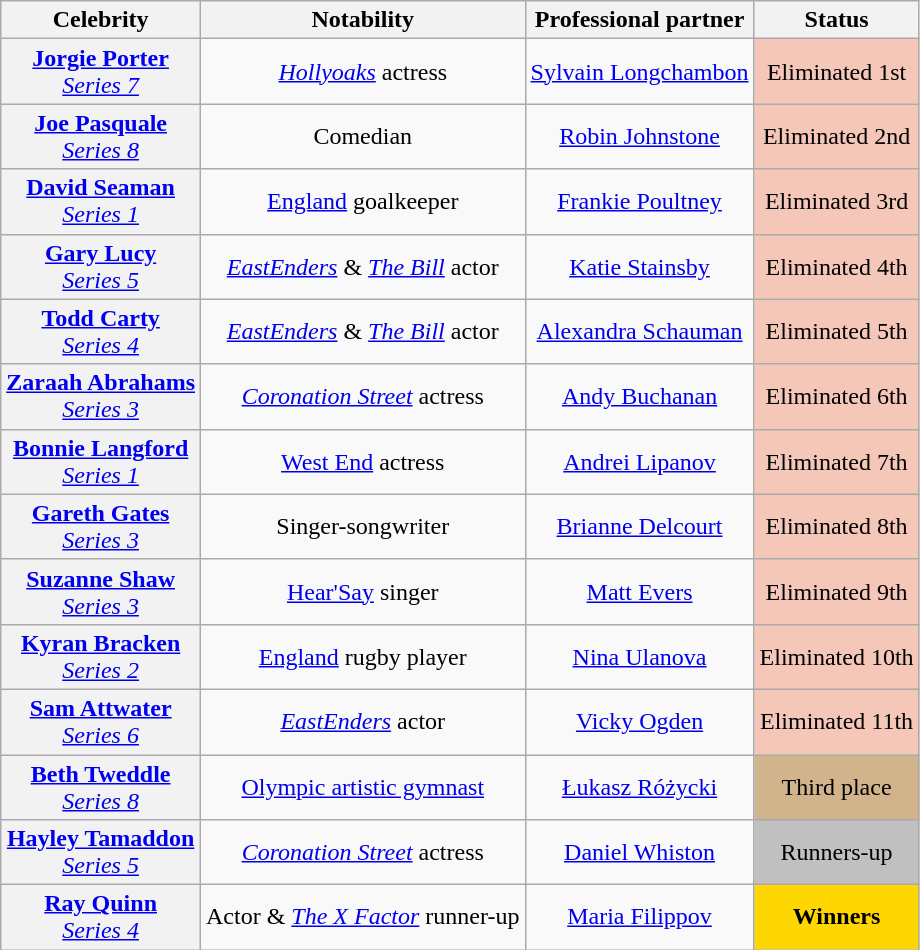<table class="wikitable sortable" style="text-align:center;">
<tr>
<th scope="col">Celebrity</th>
<th scope="col" class="unsortable">Notability</th>
<th scope="col">Professional partner</th>
<th scope="col">Status</th>
</tr>
<tr>
<th scope="row" style="font-weight:normal"><strong><a href='#'>Jorgie Porter</a></strong><br><em><a href='#'>Series 7</a></em></th>
<td><em><a href='#'>Hollyoaks</a></em> actress</td>
<td><a href='#'>Sylvain Longchambon</a></td>
<td bgcolor="f4c7b8">Eliminated 1st<br></td>
</tr>
<tr>
<th scope="row" style="font-weight:normal"><strong><a href='#'>Joe Pasquale</a></strong><br><em><a href='#'>Series 8</a></em></th>
<td>Comedian</td>
<td><a href='#'>Robin Johnstone</a></td>
<td bgcolor="f4c7b8">Eliminated 2nd<br></td>
</tr>
<tr>
<th scope="row" style="font-weight:normal"><strong><a href='#'>David Seaman</a></strong><br><em><a href='#'>Series 1</a></em></th>
<td><a href='#'>England</a> goalkeeper</td>
<td><a href='#'>Frankie Poultney</a></td>
<td bgcolor="f4c7b8">Eliminated 3rd<br></td>
</tr>
<tr>
<th scope="row" style="font-weight:normal"><strong><a href='#'>Gary Lucy</a></strong><br><em><a href='#'>Series 5</a></em></th>
<td><em><a href='#'>EastEnders</a></em> & <em><a href='#'>The Bill</a></em> actor</td>
<td><a href='#'>Katie Stainsby</a></td>
<td bgcolor="f4c7b8">Eliminated 4th<br></td>
</tr>
<tr>
<th scope="row" style="font-weight:normal"><strong><a href='#'>Todd Carty</a></strong><br><em><a href='#'>Series 4</a></em></th>
<td><em><a href='#'>EastEnders</a></em> & <em><a href='#'>The Bill</a></em> actor</td>
<td><a href='#'>Alexandra Schauman</a></td>
<td bgcolor="f4c7b8">Eliminated 5th<br></td>
</tr>
<tr>
<th scope="row" style="font-weight:normal"><strong><a href='#'>Zaraah Abrahams</a></strong><br><em><a href='#'>Series 3</a></em></th>
<td><em><a href='#'>Coronation Street</a></em> actress</td>
<td><a href='#'>Andy Buchanan</a></td>
<td bgcolor="f4c7b8">Eliminated 6th<br></td>
</tr>
<tr>
<th scope="row" style="font-weight:normal"><strong><a href='#'>Bonnie Langford</a></strong><br><em><a href='#'>Series 1</a></em></th>
<td><a href='#'>West End</a> actress</td>
<td><a href='#'>Andrei Lipanov</a></td>
<td bgcolor="f4c7b8">Eliminated 7th<br></td>
</tr>
<tr>
<th scope="row" style="font-weight:normal"><strong><a href='#'>Gareth Gates</a></strong><br><em><a href='#'>Series 3</a></em></th>
<td>Singer-songwriter</td>
<td><a href='#'>Brianne Delcourt</a></td>
<td bgcolor="f4c7b8">Eliminated 8th<br></td>
</tr>
<tr>
<th scope="row" style="font-weight:normal"><strong><a href='#'>Suzanne Shaw</a></strong><br><em><a href='#'>Series 3</a></em></th>
<td><a href='#'>Hear'Say</a> singer</td>
<td><a href='#'>Matt Evers</a></td>
<td bgcolor="f4c7b8">Eliminated 9th<br></td>
</tr>
<tr>
<th scope="row" style="font-weight:normal"><strong><a href='#'>Kyran Bracken</a></strong><br><em><a href='#'>Series 2</a></em></th>
<td><a href='#'>England</a> rugby player</td>
<td><a href='#'>Nina Ulanova</a></td>
<td bgcolor="f4c7b8">Eliminated 10th<br><small></small></td>
</tr>
<tr>
<th scope="row" style="font-weight:normal"><strong><a href='#'>Sam Attwater</a></strong><br><em><a href='#'>Series 6</a></em></th>
<td><em><a href='#'>EastEnders</a></em> actor</td>
<td><a href='#'>Vicky Ogden</a></td>
<td bgcolor="f4c7b8">Eliminated 11th<br></td>
</tr>
<tr>
<th scope="row" style="font-weight:normal"><strong><a href='#'>Beth Tweddle</a></strong><br><em><a href='#'>Series 8</a></em></th>
<td><a href='#'>Olympic artistic gymnast</a></td>
<td><a href='#'>Łukasz Różycki</a></td>
<td bgcolor=tan>Third place<br></td>
</tr>
<tr>
<th scope="row" style="font-weight:normal"><strong><a href='#'>Hayley Tamaddon</a></strong><br><em><a href='#'>Series 5</a></em></th>
<td><em><a href='#'>Coronation Street</a></em> actress</td>
<td><a href='#'>Daniel Whiston</a></td>
<td bgcolor=silver>Runners-up<br></td>
</tr>
<tr>
<th scope="row" style="font-weight:normal"><strong><a href='#'>Ray Quinn</a></strong><br><em><a href='#'>Series 4</a></em></th>
<td>Actor & <em><a href='#'>The X Factor</a></em> runner-up</td>
<td><a href='#'>Maria Filippov</a></td>
<td bgcolor=gold><strong>Winners</strong><br></td>
</tr>
</table>
